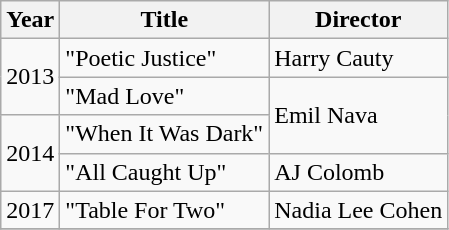<table class="wikitable plainrowheaders" style="text-align:left;">
<tr>
<th scope="col">Year</th>
<th scope="col">Title</th>
<th scope="col">Director</th>
</tr>
<tr>
<td rowspan="2">2013</td>
<td>"Poetic Justice"</td>
<td>Harry Cauty</td>
</tr>
<tr>
<td>"Mad Love"</td>
<td rowspan="2">Emil Nava</td>
</tr>
<tr>
<td rowspan="2">2014</td>
<td>"When It Was Dark"</td>
</tr>
<tr>
<td>"All Caught Up"</td>
<td>AJ Colomb</td>
</tr>
<tr>
<td>2017</td>
<td>"Table For Two"</td>
<td>Nadia Lee Cohen</td>
</tr>
<tr>
</tr>
</table>
